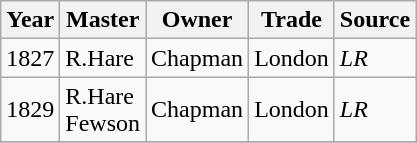<table class=" wikitable">
<tr>
<th>Year</th>
<th>Master</th>
<th>Owner</th>
<th>Trade</th>
<th>Source</th>
</tr>
<tr>
<td>1827</td>
<td>R.Hare</td>
<td>Chapman</td>
<td>London</td>
<td><em>LR</em></td>
</tr>
<tr>
<td>1829</td>
<td>R.Hare<br>Fewson</td>
<td>Chapman</td>
<td>London</td>
<td><em>LR</em></td>
</tr>
<tr>
</tr>
</table>
